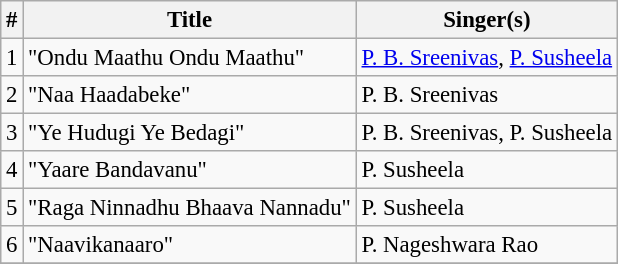<table class="wikitable" style="font-size:95%;">
<tr>
<th>#</th>
<th>Title</th>
<th>Singer(s)</th>
</tr>
<tr>
<td>1</td>
<td>"Ondu Maathu Ondu Maathu"</td>
<td><a href='#'>P. B. Sreenivas</a>, <a href='#'>P. Susheela</a></td>
</tr>
<tr>
<td>2</td>
<td>"Naa Haadabeke"</td>
<td>P. B. Sreenivas</td>
</tr>
<tr>
<td>3</td>
<td>"Ye Hudugi Ye Bedagi"</td>
<td>P. B. Sreenivas, P. Susheela</td>
</tr>
<tr>
<td>4</td>
<td>"Yaare Bandavanu"</td>
<td>P. Susheela</td>
</tr>
<tr>
<td>5</td>
<td>"Raga Ninnadhu Bhaava Nannadu"</td>
<td>P. Susheela</td>
</tr>
<tr>
<td>6</td>
<td>"Naavikanaaro"</td>
<td>P. Nageshwara Rao</td>
</tr>
<tr>
</tr>
</table>
